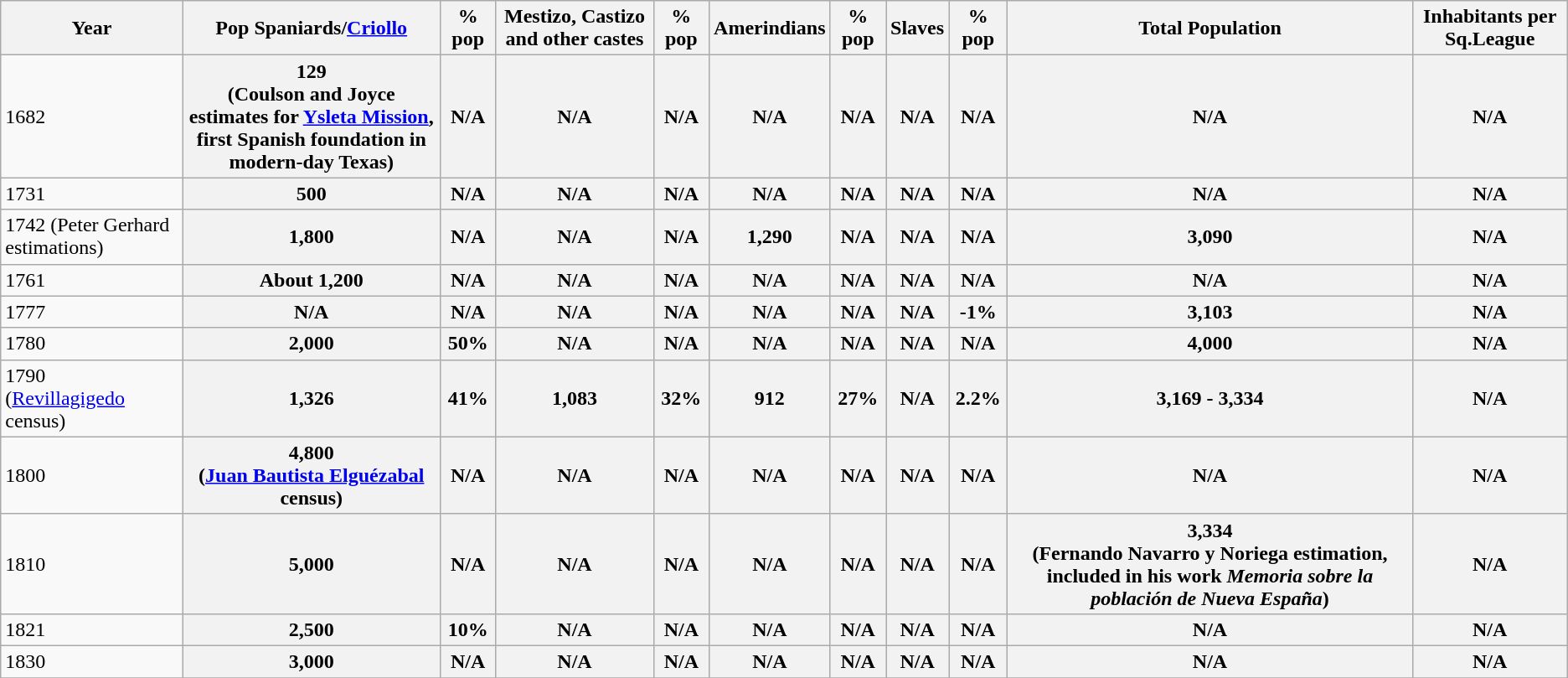<table class="wikitable sortable">
<tr>
<th>Year</th>
<th>Pop Spaniards/<a href='#'>Criollo</a></th>
<th>% pop</th>
<th>Mestizo, Castizo and other castes</th>
<th>% pop</th>
<th>Amerindians</th>
<th>% pop</th>
<th>Slaves</th>
<th>% pop</th>
<th>Total Population</th>
<th>Inhabitants per Sq.League</th>
</tr>
<tr>
<td>1682</td>
<th>129<br> (Coulson and Joyce estimates for <a href='#'>Ysleta Mission</a>,<br> first Spanish foundation in modern-day Texas)</th>
<th>N/A</th>
<th>N/A</th>
<th>N/A</th>
<th>N/A</th>
<th>N/A</th>
<th>N/A</th>
<th>N/A</th>
<th>N/A</th>
<th>N/A</th>
</tr>
<tr>
<td>1731</td>
<th>500</th>
<th>N/A</th>
<th>N/A</th>
<th>N/A</th>
<th>N/A</th>
<th>N/A</th>
<th>N/A</th>
<th>N/A</th>
<th>N/A</th>
<th>N/A</th>
</tr>
<tr>
<td>1742 (Peter Gerhard estimations)</td>
<th>1,800</th>
<th>N/A</th>
<th>N/A</th>
<th>N/A</th>
<th>1,290</th>
<th>N/A</th>
<th>N/A</th>
<th>N/A</th>
<th>3,090</th>
<th>N/A</th>
</tr>
<tr>
<td>1761</td>
<th>About 1,200</th>
<th>N/A</th>
<th>N/A</th>
<th>N/A</th>
<th>N/A</th>
<th>N/A</th>
<th>N/A</th>
<th>N/A</th>
<th>N/A</th>
<th>N/A</th>
</tr>
<tr>
<td>1777</td>
<th>N/A</th>
<th>N/A</th>
<th>N/A</th>
<th>N/A</th>
<th>N/A</th>
<th>N/A</th>
<th>N/A</th>
<th>-1%</th>
<th>3,103</th>
<th>N/A</th>
</tr>
<tr>
<td>1780</td>
<th>2,000</th>
<th>50%</th>
<th>N/A</th>
<th>N/A</th>
<th>N/A</th>
<th>N/A</th>
<th>N/A</th>
<th>N/A</th>
<th>4,000</th>
<th>N/A</th>
</tr>
<tr>
<td>1790<br>(<a href='#'>Revillagigedo</a> census)</td>
<th>1,326</th>
<th>41%</th>
<th>1,083</th>
<th>32%</th>
<th>912</th>
<th>27%</th>
<th>N/A</th>
<th>2.2%</th>
<th>3,169 - 3,334</th>
<th>N/A</th>
</tr>
<tr>
<td>1800</td>
<th>4,800<br> (<a href='#'>Juan Bautista Elguézabal</a> census)</th>
<th>N/A</th>
<th>N/A</th>
<th>N/A</th>
<th>N/A</th>
<th>N/A</th>
<th>N/A</th>
<th>N/A</th>
<th>N/A</th>
<th>N/A</th>
</tr>
<tr>
<td>1810</td>
<th>5,000</th>
<th>N/A</th>
<th>N/A</th>
<th>N/A</th>
<th>N/A</th>
<th>N/A</th>
<th>N/A</th>
<th>N/A</th>
<th>3,334<br> (Fernando Navarro y Noriega estimation, included in his work <em>Memoria sobre la población de Nueva España</em>)</th>
<th>N/A</th>
</tr>
<tr>
<td>1821</td>
<th>2,500</th>
<th>10%</th>
<th>N/A</th>
<th>N/A</th>
<th>N/A</th>
<th>N/A</th>
<th>N/A</th>
<th>N/A</th>
<th>N/A</th>
<th>N/A</th>
</tr>
<tr>
<td>1830</td>
<th>3,000</th>
<th>N/A</th>
<th>N/A</th>
<th>N/A</th>
<th>N/A</th>
<th>N/A</th>
<th>N/A</th>
<th>N/A</th>
<th>N/A</th>
<th>N/A</th>
</tr>
<tr>
</tr>
</table>
